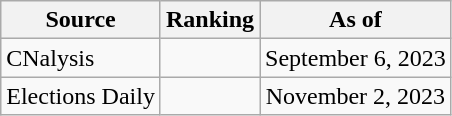<table class="wikitable" style="text-align:center">
<tr>
<th>Source</th>
<th>Ranking</th>
<th>As of</th>
</tr>
<tr>
<td align=left>CNalysis</td>
<td></td>
<td>September 6, 2023</td>
</tr>
<tr>
<td align=left>Elections Daily</td>
<td></td>
<td>November 2, 2023</td>
</tr>
</table>
